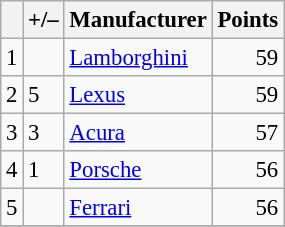<table class="wikitable" style="font-size: 95%;">
<tr>
<th scope="col"></th>
<th scope="col">+/–</th>
<th scope="col">Manufacturer</th>
<th scope="col">Points</th>
</tr>
<tr>
<td align=center>1</td>
<td align="left"></td>
<td> <a href='#'>Lamborghini</a></td>
<td align=right>59</td>
</tr>
<tr>
<td align=center>2</td>
<td align="left"> 5</td>
<td> <a href='#'>Lexus</a></td>
<td align=right>59</td>
</tr>
<tr>
<td align=center>3</td>
<td align="left"> 3</td>
<td> <a href='#'>Acura</a></td>
<td align=right>57</td>
</tr>
<tr>
<td align=center>4</td>
<td align="left"> 1</td>
<td> <a href='#'>Porsche</a></td>
<td align=right>56</td>
</tr>
<tr>
<td align=center>5</td>
<td align="left"></td>
<td> <a href='#'>Ferrari</a></td>
<td align=right>56</td>
</tr>
<tr>
</tr>
</table>
